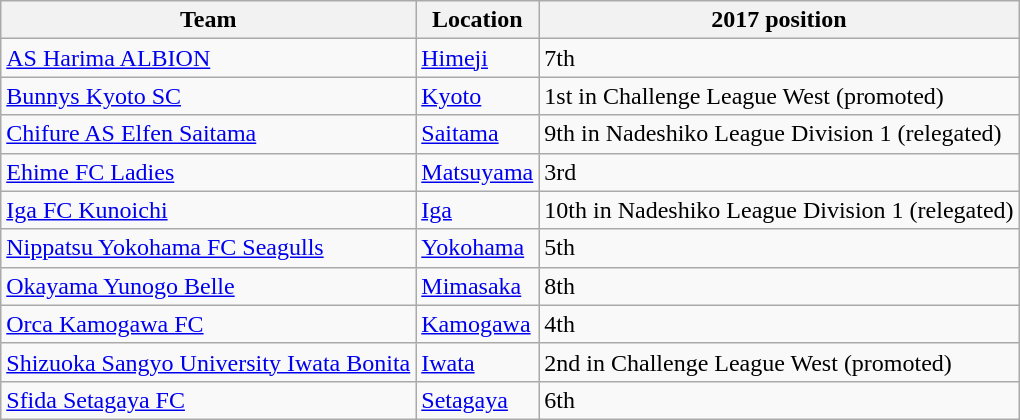<table class="wikitable sortable">
<tr>
<th>Team</th>
<th>Location</th>
<th data-sort-type="number">2017 position</th>
</tr>
<tr>
<td><a href='#'>AS Harima ALBION</a></td>
<td><a href='#'>Himeji</a></td>
<td>7th</td>
</tr>
<tr>
<td><a href='#'>Bunnys Kyoto SC</a></td>
<td><a href='#'>Kyoto</a></td>
<td>1st in Challenge League West (promoted)</td>
</tr>
<tr>
<td><a href='#'>Chifure AS Elfen Saitama</a></td>
<td><a href='#'>Saitama</a></td>
<td>9th in Nadeshiko League Division 1 (relegated)</td>
</tr>
<tr>
<td><a href='#'>Ehime FC Ladies</a></td>
<td><a href='#'>Matsuyama</a></td>
<td>3rd</td>
</tr>
<tr>
<td><a href='#'>Iga FC Kunoichi</a></td>
<td><a href='#'>Iga</a></td>
<td>10th in Nadeshiko League Division 1 (relegated)</td>
</tr>
<tr>
<td><a href='#'>Nippatsu Yokohama FC Seagulls</a></td>
<td><a href='#'>Yokohama</a></td>
<td>5th</td>
</tr>
<tr>
<td><a href='#'>Okayama Yunogo Belle</a></td>
<td><a href='#'>Mimasaka</a></td>
<td>8th</td>
</tr>
<tr>
<td><a href='#'>Orca Kamogawa FC</a></td>
<td><a href='#'>Kamogawa</a></td>
<td>4th</td>
</tr>
<tr>
<td><a href='#'>Shizuoka Sangyo University Iwata Bonita</a></td>
<td><a href='#'>Iwata</a></td>
<td>2nd in Challenge League West (promoted)</td>
</tr>
<tr>
<td><a href='#'>Sfida Setagaya FC</a></td>
<td><a href='#'>Setagaya</a></td>
<td>6th</td>
</tr>
</table>
